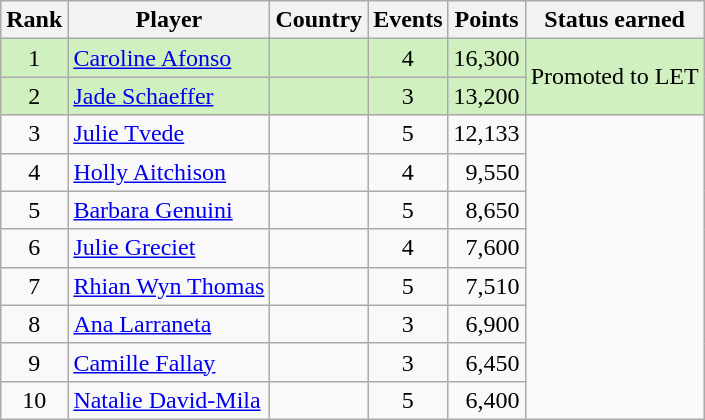<table class="wikitable">
<tr>
<th>Rank</th>
<th>Player</th>
<th>Country</th>
<th>Events</th>
<th>Points</th>
<th>Status earned</th>
</tr>
<tr style="background:#D0F0C0;">
<td align=center>1</td>
<td><a href='#'>Caroline Afonso</a></td>
<td></td>
<td align=center>4</td>
<td align=right>16,300</td>
<td rowspan=2>Promoted to LET</td>
</tr>
<tr style="background:#D0F0C0;">
<td align=center>2</td>
<td><a href='#'>Jade Schaeffer</a></td>
<td></td>
<td align=center>3</td>
<td align=right>13,200</td>
</tr>
<tr>
<td align=center>3</td>
<td><a href='#'>Julie Tvede</a></td>
<td></td>
<td align=center>5</td>
<td align=right>12,133</td>
</tr>
<tr>
<td align=center>4</td>
<td><a href='#'>Holly Aitchison</a></td>
<td></td>
<td align=center>4</td>
<td align=right>9,550</td>
</tr>
<tr>
<td align=center>5</td>
<td><a href='#'>Barbara Genuini</a></td>
<td></td>
<td align=center>5</td>
<td align=right>8,650</td>
</tr>
<tr>
<td align=center>6</td>
<td><a href='#'>Julie Greciet</a></td>
<td></td>
<td align=center>4</td>
<td align=right>7,600</td>
</tr>
<tr>
<td align=center>7</td>
<td><a href='#'>Rhian Wyn Thomas</a></td>
<td></td>
<td align=center>5</td>
<td align=right>7,510</td>
</tr>
<tr>
<td align=center>8</td>
<td><a href='#'>Ana Larraneta</a></td>
<td></td>
<td align=center>3</td>
<td align=right>6,900</td>
</tr>
<tr>
<td align=center>9</td>
<td><a href='#'>Camille Fallay</a></td>
<td></td>
<td align=center>3</td>
<td align=right>6,450</td>
</tr>
<tr>
<td align=center>10</td>
<td><a href='#'>Natalie David-Mila</a></td>
<td></td>
<td align=center>5</td>
<td align=right>6,400</td>
</tr>
</table>
